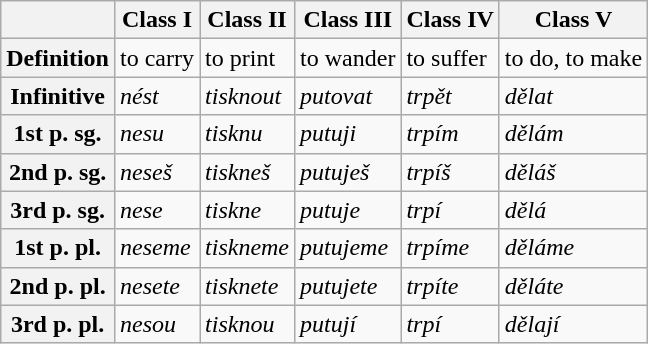<table class=wikitable>
<tr>
<th></th>
<th>Class I</th>
<th>Class II</th>
<th>Class III</th>
<th>Class IV</th>
<th>Class V</th>
</tr>
<tr>
<th>Definition</th>
<td>to carry</td>
<td>to print</td>
<td>to wander</td>
<td>to suffer</td>
<td>to do, to make</td>
</tr>
<tr>
<th>Infinitive</th>
<td><em>nést</em></td>
<td><em>tisknout</em></td>
<td><em>putovat</em></td>
<td><em>trpět</em></td>
<td><em>dělat</em></td>
</tr>
<tr>
<th>1st p. sg.</th>
<td><em>nesu</em></td>
<td><em>tisknu</em></td>
<td><em>putuji</em></td>
<td><em>trpím</em></td>
<td><em>dělám</em></td>
</tr>
<tr>
<th>2nd p. sg.</th>
<td><em>neseš</em></td>
<td><em>tiskneš</em></td>
<td><em>putuješ</em></td>
<td><em>trpíš</em></td>
<td><em>děláš</em></td>
</tr>
<tr>
<th>3rd p. sg.</th>
<td><em>nese</em></td>
<td><em>tiskne</em></td>
<td><em>putuje</em></td>
<td><em>trpí</em></td>
<td><em>dělá</em></td>
</tr>
<tr>
<th>1st p. pl.</th>
<td><em>neseme</em></td>
<td><em>tiskneme</em></td>
<td><em>putujeme</em></td>
<td><em>trpíme</em></td>
<td><em>děláme</em></td>
</tr>
<tr>
<th>2nd p. pl.</th>
<td><em>nesete</em></td>
<td><em>tisknete</em></td>
<td><em>putujete</em></td>
<td><em>trpíte</em></td>
<td><em>děláte</em></td>
</tr>
<tr>
<th>3rd p. pl.</th>
<td><em>nesou</em></td>
<td><em>tisknou</em></td>
<td><em>putují</em></td>
<td><em>trpí</em></td>
<td><em>dělají</em></td>
</tr>
</table>
